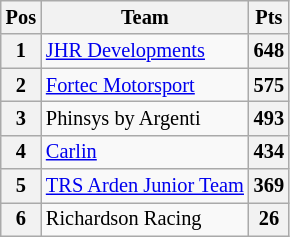<table class="wikitable" style="font-size: 85%">
<tr style="background:#f9f9f9">
<th>Pos</th>
<th>Team</th>
<th>Pts</th>
</tr>
<tr>
<th>1</th>
<td><a href='#'>JHR Developments</a></td>
<th>648</th>
</tr>
<tr>
<th>2</th>
<td><a href='#'>Fortec Motorsport</a></td>
<th>575</th>
</tr>
<tr>
<th>3</th>
<td>Phinsys by Argenti</td>
<th>493</th>
</tr>
<tr>
<th>4</th>
<td><a href='#'>Carlin</a></td>
<th>434</th>
</tr>
<tr>
<th>5</th>
<td><a href='#'>TRS Arden Junior Team</a></td>
<th>369</th>
</tr>
<tr>
<th>6</th>
<td>Richardson Racing</td>
<th>26</th>
</tr>
</table>
